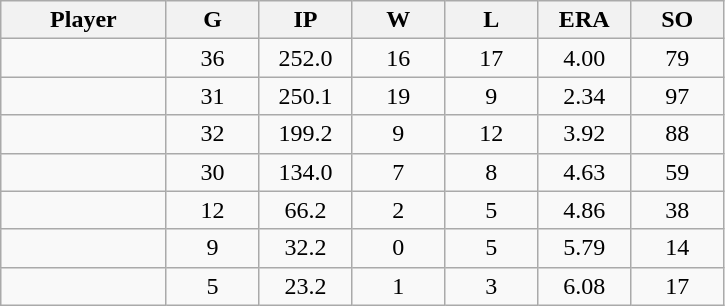<table class="wikitable sortable">
<tr>
<th bgcolor="#DDDDFF" width="16%">Player</th>
<th bgcolor="#DDDDFF" width="9%">G</th>
<th bgcolor="#DDDDFF" width="9%">IP</th>
<th bgcolor="#DDDDFF" width="9%">W</th>
<th bgcolor="#DDDDFF" width="9%">L</th>
<th bgcolor="#DDDDFF" width="9%">ERA</th>
<th bgcolor="#DDDDFF" width="9%">SO</th>
</tr>
<tr align="center">
<td></td>
<td>36</td>
<td>252.0</td>
<td>16</td>
<td>17</td>
<td>4.00</td>
<td>79</td>
</tr>
<tr align="center">
<td></td>
<td>31</td>
<td>250.1</td>
<td>19</td>
<td>9</td>
<td>2.34</td>
<td>97</td>
</tr>
<tr align=center>
<td></td>
<td>32</td>
<td>199.2</td>
<td>9</td>
<td>12</td>
<td>3.92</td>
<td>88</td>
</tr>
<tr align="center">
<td></td>
<td>30</td>
<td>134.0</td>
<td>7</td>
<td>8</td>
<td>4.63</td>
<td>59</td>
</tr>
<tr align="center">
<td></td>
<td>12</td>
<td>66.2</td>
<td>2</td>
<td>5</td>
<td>4.86</td>
<td>38</td>
</tr>
<tr align="center">
<td></td>
<td>9</td>
<td>32.2</td>
<td>0</td>
<td>5</td>
<td>5.79</td>
<td>14</td>
</tr>
<tr align="center">
<td></td>
<td>5</td>
<td>23.2</td>
<td>1</td>
<td>3</td>
<td>6.08</td>
<td>17</td>
</tr>
</table>
